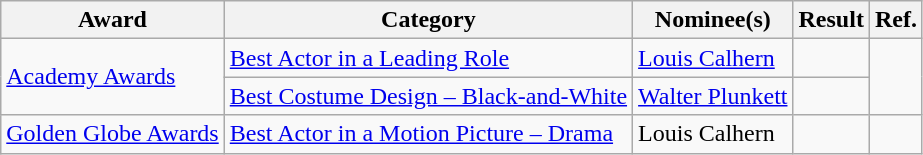<table class="wikitable plainrowheaders">
<tr>
<th>Award</th>
<th>Category</th>
<th>Nominee(s)</th>
<th>Result</th>
<th>Ref.</th>
</tr>
<tr>
<td rowspan="2"><a href='#'>Academy Awards</a></td>
<td><a href='#'>Best Actor in a Leading Role</a></td>
<td><a href='#'>Louis Calhern</a></td>
<td></td>
<td align="center" rowspan="2"></td>
</tr>
<tr>
<td><a href='#'>Best Costume Design – Black-and-White</a></td>
<td><a href='#'>Walter Plunkett</a></td>
<td></td>
</tr>
<tr>
<td><a href='#'>Golden Globe Awards</a></td>
<td><a href='#'>Best Actor in a Motion Picture – Drama</a></td>
<td>Louis Calhern</td>
<td></td>
<td align="center"></td>
</tr>
</table>
